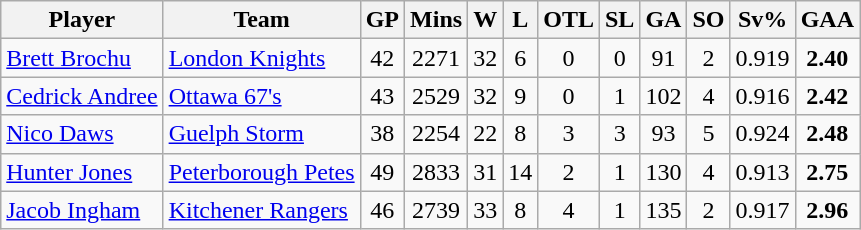<table class="wikitable" style="text-align:center">
<tr>
<th width:25%;">Player</th>
<th width:25%;">Team</th>
<th width:5%;">GP</th>
<th width:5%;">Mins</th>
<th width:5%;">W</th>
<th width:5%;">L</th>
<th width:5%;">OTL</th>
<th width:5%;">SL</th>
<th width:5%;">GA</th>
<th width:5%;">SO</th>
<th width:5%;">Sv%</th>
<th width:5%;">GAA</th>
</tr>
<tr>
<td align=left><a href='#'>Brett Brochu</a></td>
<td align=left><a href='#'>London Knights</a></td>
<td>42</td>
<td>2271</td>
<td>32</td>
<td>6</td>
<td>0</td>
<td>0</td>
<td>91</td>
<td>2</td>
<td>0.919</td>
<td><strong>2.40</strong></td>
</tr>
<tr>
<td align=left><a href='#'>Cedrick Andree</a></td>
<td align=left><a href='#'>Ottawa 67's</a></td>
<td>43</td>
<td>2529</td>
<td>32</td>
<td>9</td>
<td>0</td>
<td>1</td>
<td>102</td>
<td>4</td>
<td>0.916</td>
<td><strong>2.42</strong></td>
</tr>
<tr>
<td align=left><a href='#'>Nico Daws</a></td>
<td align=left><a href='#'>Guelph Storm</a></td>
<td>38</td>
<td>2254</td>
<td>22</td>
<td>8</td>
<td>3</td>
<td>3</td>
<td>93</td>
<td>5</td>
<td>0.924</td>
<td><strong>2.48</strong></td>
</tr>
<tr>
<td align=left><a href='#'>Hunter Jones</a></td>
<td align=left><a href='#'>Peterborough Petes</a></td>
<td>49</td>
<td>2833</td>
<td>31</td>
<td>14</td>
<td>2</td>
<td>1</td>
<td>130</td>
<td>4</td>
<td>0.913</td>
<td><strong>2.75</strong></td>
</tr>
<tr>
<td align=left><a href='#'>Jacob Ingham</a></td>
<td align=left><a href='#'>Kitchener Rangers</a></td>
<td>46</td>
<td>2739</td>
<td>33</td>
<td>8</td>
<td>4</td>
<td>1</td>
<td>135</td>
<td>2</td>
<td>0.917</td>
<td><strong>2.96</strong></td>
</tr>
</table>
